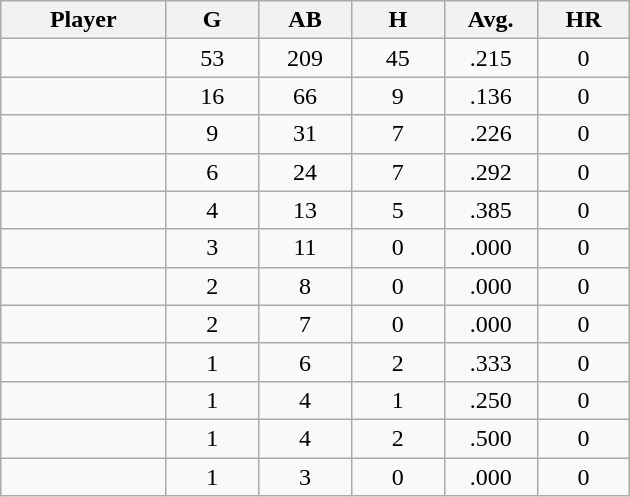<table class="wikitable sortable">
<tr>
<th bgcolor="#DDDDFF" width="16%">Player</th>
<th bgcolor="#DDDDFF" width="9%">G</th>
<th bgcolor="#DDDDFF" width="9%">AB</th>
<th bgcolor="#DDDDFF" width="9%">H</th>
<th bgcolor="#DDDDFF" width="9%">Avg.</th>
<th bgcolor="#DDDDFF" width="9%">HR</th>
</tr>
<tr align="center">
<td></td>
<td>53</td>
<td>209</td>
<td>45</td>
<td>.215</td>
<td>0</td>
</tr>
<tr align="center">
<td></td>
<td>16</td>
<td>66</td>
<td>9</td>
<td>.136</td>
<td>0</td>
</tr>
<tr align="center">
<td></td>
<td>9</td>
<td>31</td>
<td>7</td>
<td>.226</td>
<td>0</td>
</tr>
<tr align="center">
<td></td>
<td>6</td>
<td>24</td>
<td>7</td>
<td>.292</td>
<td>0</td>
</tr>
<tr align="center">
<td></td>
<td>4</td>
<td>13</td>
<td>5</td>
<td>.385</td>
<td>0</td>
</tr>
<tr align="center">
<td></td>
<td>3</td>
<td>11</td>
<td>0</td>
<td>.000</td>
<td>0</td>
</tr>
<tr align="center">
<td></td>
<td>2</td>
<td>8</td>
<td>0</td>
<td>.000</td>
<td>0</td>
</tr>
<tr align="center">
<td></td>
<td>2</td>
<td>7</td>
<td>0</td>
<td>.000</td>
<td>0</td>
</tr>
<tr align="center">
<td></td>
<td>1</td>
<td>6</td>
<td>2</td>
<td>.333</td>
<td>0</td>
</tr>
<tr align="center">
<td></td>
<td>1</td>
<td>4</td>
<td>1</td>
<td>.250</td>
<td>0</td>
</tr>
<tr align="center">
<td></td>
<td>1</td>
<td>4</td>
<td>2</td>
<td>.500</td>
<td>0</td>
</tr>
<tr align="center">
<td></td>
<td>1</td>
<td>3</td>
<td>0</td>
<td>.000</td>
<td>0</td>
</tr>
</table>
